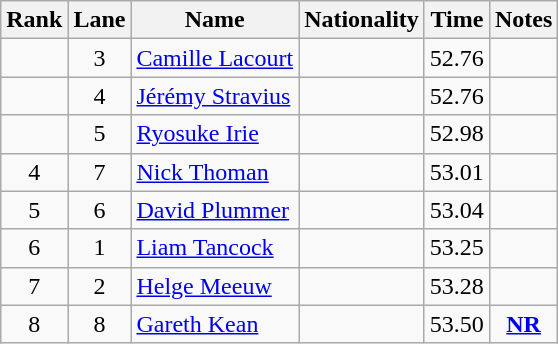<table class="wikitable sortable" style="text-align:center">
<tr>
<th>Rank</th>
<th>Lane</th>
<th>Name</th>
<th>Nationality</th>
<th>Time</th>
<th>Notes</th>
</tr>
<tr>
<td></td>
<td>3</td>
<td align=left><a href='#'>Camille Lacourt</a></td>
<td align=left></td>
<td>52.76</td>
<td></td>
</tr>
<tr>
<td></td>
<td>4</td>
<td align=left><a href='#'>Jérémy Stravius</a></td>
<td align=left></td>
<td>52.76</td>
<td></td>
</tr>
<tr>
<td></td>
<td>5</td>
<td align=left><a href='#'>Ryosuke Irie</a></td>
<td align=left></td>
<td>52.98</td>
<td></td>
</tr>
<tr>
<td>4</td>
<td>7</td>
<td align=left><a href='#'>Nick Thoman</a></td>
<td align=left></td>
<td>53.01</td>
<td></td>
</tr>
<tr>
<td>5</td>
<td>6</td>
<td align=left><a href='#'>David Plummer</a></td>
<td align=left></td>
<td>53.04</td>
<td></td>
</tr>
<tr>
<td>6</td>
<td>1</td>
<td align=left><a href='#'>Liam Tancock</a></td>
<td align=left></td>
<td>53.25</td>
<td></td>
</tr>
<tr>
<td>7</td>
<td>2</td>
<td align=left><a href='#'>Helge Meeuw</a></td>
<td align=left></td>
<td>53.28</td>
<td></td>
</tr>
<tr>
<td>8</td>
<td>8</td>
<td align=left><a href='#'>Gareth Kean</a></td>
<td align=left></td>
<td>53.50</td>
<td><strong><a href='#'>NR</a></strong></td>
</tr>
</table>
